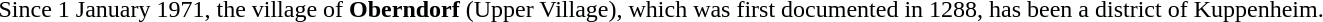<table>
<tr>
<td></td>
<td>Since 1 January 1971, the village of <strong>Oberndorf</strong> (Upper Village), which was first documented in 1288, has been a district of Kuppenheim.</td>
</tr>
</table>
